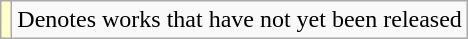<table class="wikitable">
<tr>
<td style="background:#FFFFCC;"></td>
<td>Denotes works that have not yet been released</td>
</tr>
</table>
